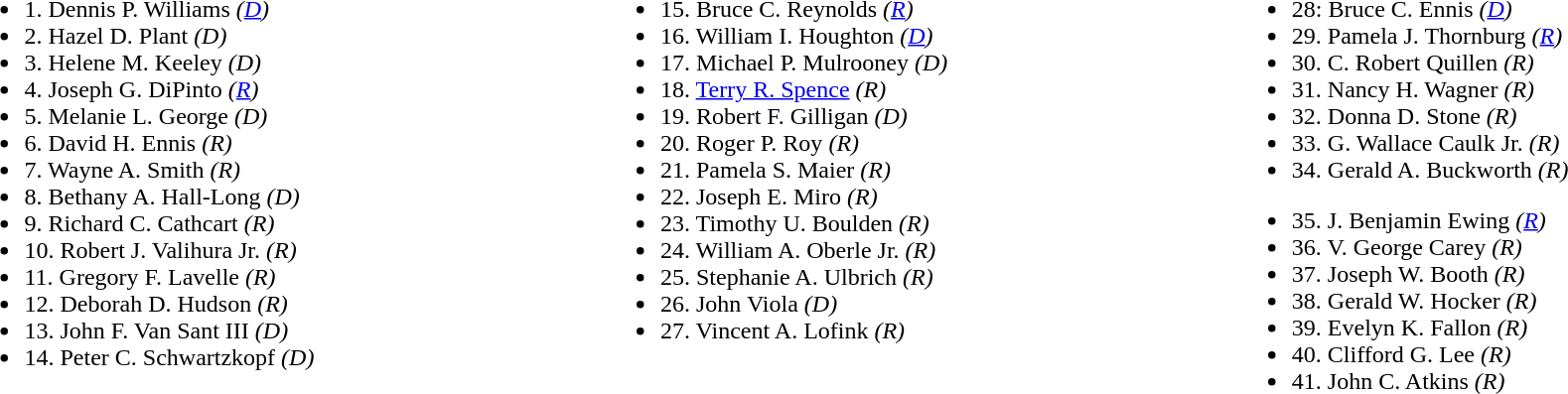<table width=100%>
<tr valign=top>
<td><br><ul><li>1. Dennis P. Williams <em>(<a href='#'>D</a>)</em></li><li>2. Hazel D. Plant <em>(D)</em></li><li>3. Helene M. Keeley <em>(D)</em></li><li>4. Joseph G. DiPinto <em>(<a href='#'>R</a>)</em></li><li>5. Melanie L. George <em>(D)</em></li><li>6. David H. Ennis <em>(R)</em></li><li>7. Wayne A. Smith <em>(R)</em></li><li>8. Bethany A. Hall-Long <em>(D)</em></li><li>9. Richard C. Cathcart <em>(R)</em></li><li>10. Robert J. Valihura Jr. <em>(R)</em></li><li>11. Gregory F. Lavelle <em>(R)</em></li><li>12. Deborah D. Hudson <em>(R)</em></li><li>13. John F. Van Sant III <em>(D)</em></li><li>14. Peter C. Schwartzkopf <em>(D)</em></li></ul></td>
<td><br><ul><li>15. Bruce C. Reynolds <em>(<a href='#'>R</a>)</em></li><li>16. William I. Houghton <em>(<a href='#'>D</a>)</em></li><li>17. Michael P. Mulrooney <em>(D)</em></li><li>18. <a href='#'>Terry R. Spence</a> <em>(R)</em></li><li>19. Robert F. Gilligan <em>(D)</em></li><li>20. Roger P. Roy <em>(R)</em></li><li>21. Pamela S. Maier <em>(R)</em></li><li>22. Joseph E. Miro <em>(R)</em></li><li>23. Timothy U. Boulden <em>(R)</em></li><li>24. William A. Oberle Jr. <em>(R)</em></li><li>25. Stephanie A. Ulbrich <em>(R)</em></li><li>26. John Viola <em>(D)</em></li><li>27. Vincent A. Lofink <em>(R)</em></li></ul></td>
<td><br><ul><li>28: Bruce C. Ennis <em>(<a href='#'>D</a>)</em></li><li>29. Pamela J. Thornburg <em>(<a href='#'>R</a>)</em></li><li>30. C. Robert Quillen <em>(R)</em></li><li>31. Nancy H. Wagner <em>(R)</em></li><li>32. Donna D. Stone <em>(R)</em></li><li>33. G. Wallace Caulk Jr. <em>(R)</em></li><li>34. Gerald A. Buckworth <em>(R)</em></li></ul><ul><li>35. J. Benjamin Ewing <em>(<a href='#'>R</a>)</em></li><li>36. V. George Carey <em>(R)</em></li><li>37. Joseph W. Booth <em>(R)</em></li><li>38. Gerald W. Hocker <em>(R)</em></li><li>39. Evelyn K. Fallon <em>(R)</em></li><li>40. Clifford G. Lee <em>(R)</em></li><li>41. John C. Atkins <em>(R)</em></li></ul></td>
</tr>
</table>
